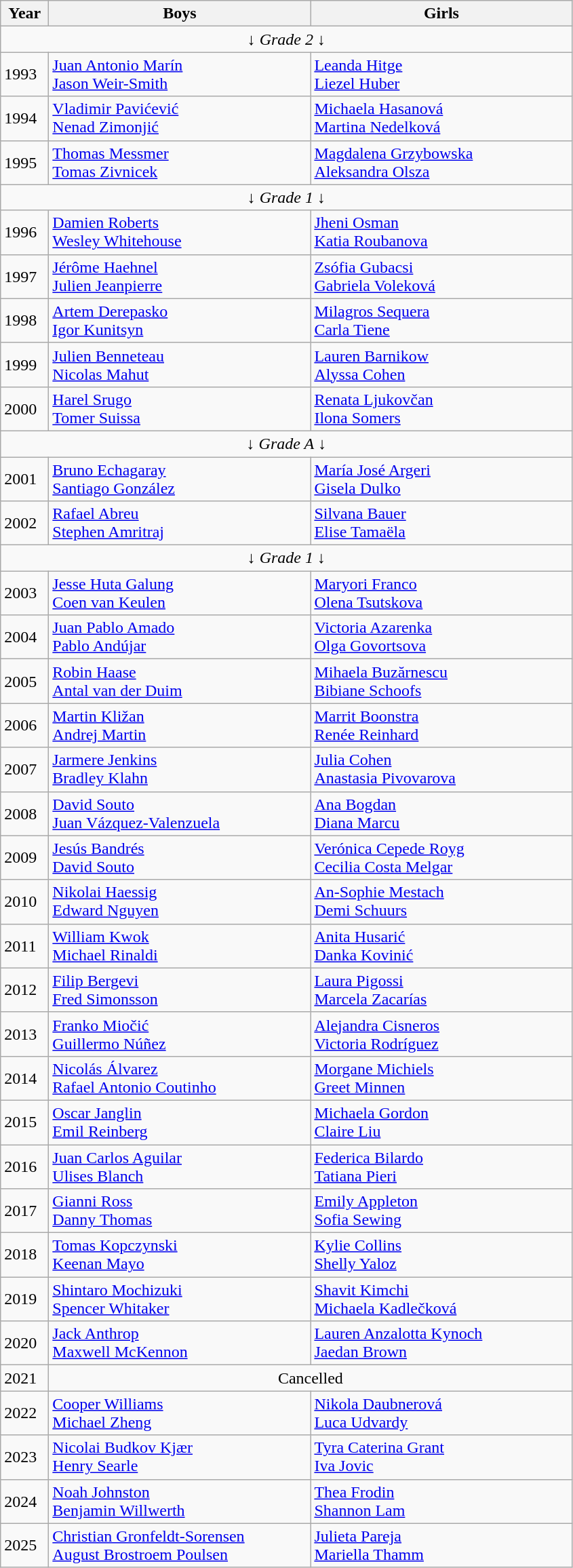<table class="wikitable">
<tr>
<th style="width:40px;">Year</th>
<th style="width:250px;">Boys</th>
<th width=250>Girls</th>
</tr>
<tr>
<td colspan=5 align="center">↓ <em>Grade 2</em> ↓</td>
</tr>
<tr>
<td>1993</td>
<td> <a href='#'>Juan Antonio Marín</a> <br>  <a href='#'>Jason Weir-Smith</a></td>
<td> <a href='#'>Leanda Hitge</a> <br>  <a href='#'>Liezel Huber</a></td>
</tr>
<tr>
<td>1994</td>
<td> <a href='#'>Vladimir Pavićević</a> <br>  <a href='#'>Nenad Zimonjić</a></td>
<td> <a href='#'>Michaela Hasanová</a> <br>  <a href='#'>Martina Nedelková</a></td>
</tr>
<tr>
<td>1995</td>
<td> <a href='#'>Thomas Messmer</a> <br>  <a href='#'>Tomas Zivnicek</a></td>
<td> <a href='#'>Magdalena Grzybowska</a> <br>  <a href='#'>Aleksandra Olsza</a></td>
</tr>
<tr>
<td colspan=5 align="center">↓ <em>Grade 1</em> ↓</td>
</tr>
<tr>
<td>1996</td>
<td> <a href='#'>Damien Roberts</a> <br>  <a href='#'>Wesley Whitehouse</a></td>
<td> <a href='#'>Jheni Osman</a> <br>  <a href='#'>Katia Roubanova</a></td>
</tr>
<tr>
<td>1997</td>
<td> <a href='#'>Jérôme Haehnel</a> <br>  <a href='#'>Julien Jeanpierre</a></td>
<td> <a href='#'>Zsófia Gubacsi</a> <br>  <a href='#'>Gabriela Voleková</a></td>
</tr>
<tr>
<td>1998</td>
<td> <a href='#'>Artem Derepasko</a> <br>  <a href='#'>Igor Kunitsyn</a></td>
<td> <a href='#'>Milagros Sequera</a> <br>  <a href='#'>Carla Tiene</a></td>
</tr>
<tr>
<td>1999</td>
<td> <a href='#'>Julien Benneteau</a> <br>  <a href='#'>Nicolas Mahut</a></td>
<td> <a href='#'>Lauren Barnikow</a> <br>  <a href='#'>Alyssa Cohen</a></td>
</tr>
<tr>
<td>2000</td>
<td> <a href='#'>Harel Srugo</a> <br>  <a href='#'>Tomer Suissa</a></td>
<td> <a href='#'>Renata Ljukovčan</a> <br>  <a href='#'>Ilona Somers</a></td>
</tr>
<tr>
<td colspan=5 align="center">↓ <em>Grade A</em> ↓</td>
</tr>
<tr>
<td>2001</td>
<td> <a href='#'>Bruno Echagaray</a> <br>  <a href='#'>Santiago González</a></td>
<td> <a href='#'>María José Argeri</a> <br>  <a href='#'>Gisela Dulko</a></td>
</tr>
<tr>
<td>2002</td>
<td> <a href='#'>Rafael Abreu</a> <br>  <a href='#'>Stephen Amritraj</a></td>
<td> <a href='#'>Silvana Bauer</a> <br>  <a href='#'>Elise Tamaëla</a></td>
</tr>
<tr>
<td colspan=5 align="center">↓ <em>Grade 1</em> ↓</td>
</tr>
<tr>
<td>2003</td>
<td> <a href='#'>Jesse Huta Galung</a> <br>  <a href='#'>Coen van Keulen</a></td>
<td> <a href='#'>Maryori Franco</a> <br>  <a href='#'>Olena Tsutskova</a></td>
</tr>
<tr>
<td>2004</td>
<td> <a href='#'>Juan Pablo Amado</a> <br>  <a href='#'>Pablo Andújar</a></td>
<td> <a href='#'>Victoria Azarenka</a> <br>  <a href='#'>Olga Govortsova</a></td>
</tr>
<tr>
<td>2005</td>
<td> <a href='#'>Robin Haase</a> <br>  <a href='#'>Antal van der Duim</a></td>
<td> <a href='#'>Mihaela Buzărnescu</a> <br>  <a href='#'>Bibiane Schoofs</a></td>
</tr>
<tr>
<td>2006</td>
<td> <a href='#'>Martin Kližan</a> <br>  <a href='#'>Andrej Martin</a></td>
<td> <a href='#'>Marrit Boonstra</a> <br>  <a href='#'>Renée Reinhard</a></td>
</tr>
<tr>
<td>2007</td>
<td> <a href='#'>Jarmere Jenkins</a> <br>  <a href='#'>Bradley Klahn</a></td>
<td> <a href='#'>Julia Cohen</a> <br>  <a href='#'>Anastasia Pivovarova</a></td>
</tr>
<tr>
<td>2008</td>
<td> <a href='#'>David Souto</a> <br>  <a href='#'>Juan Vázquez-Valenzuela</a></td>
<td> <a href='#'>Ana Bogdan</a> <br>  <a href='#'>Diana Marcu</a></td>
</tr>
<tr>
<td>2009</td>
<td> <a href='#'>Jesús Bandrés</a> <br>  <a href='#'>David Souto</a></td>
<td> <a href='#'>Verónica Cepede Royg</a> <br>  <a href='#'>Cecilia Costa Melgar</a></td>
</tr>
<tr>
<td>2010</td>
<td> <a href='#'>Nikolai Haessig</a> <br>  <a href='#'>Edward Nguyen</a></td>
<td> <a href='#'>An-Sophie Mestach</a> <br>  <a href='#'>Demi Schuurs</a></td>
</tr>
<tr>
<td>2011</td>
<td> <a href='#'>William Kwok</a> <br>  <a href='#'>Michael Rinaldi</a></td>
<td> <a href='#'>Anita Husarić</a> <br>  <a href='#'>Danka Kovinić</a></td>
</tr>
<tr>
<td>2012</td>
<td> <a href='#'>Filip Bergevi</a> <br>  <a href='#'>Fred Simonsson</a></td>
<td> <a href='#'>Laura Pigossi</a> <br>  <a href='#'>Marcela Zacarías</a></td>
</tr>
<tr>
<td>2013</td>
<td> <a href='#'>Franko Miočić</a> <br>  <a href='#'>Guillermo Núñez</a></td>
<td> <a href='#'>Alejandra Cisneros</a> <br>  <a href='#'>Victoria Rodríguez</a></td>
</tr>
<tr>
<td>2014</td>
<td> <a href='#'>Nicolás Álvarez</a> <br>  <a href='#'>Rafael Antonio Coutinho</a></td>
<td> <a href='#'>Morgane Michiels</a> <br>  <a href='#'>Greet Minnen</a></td>
</tr>
<tr>
<td>2015</td>
<td> <a href='#'>Oscar Janglin</a> <br>  <a href='#'>Emil Reinberg</a></td>
<td> <a href='#'>Michaela Gordon</a> <br>  <a href='#'>Claire Liu</a></td>
</tr>
<tr>
<td>2016</td>
<td> <a href='#'>Juan Carlos Aguilar</a> <br>  <a href='#'>Ulises Blanch</a></td>
<td> <a href='#'>Federica Bilardo</a> <br>  <a href='#'>Tatiana Pieri</a></td>
</tr>
<tr>
<td>2017</td>
<td> <a href='#'>Gianni Ross</a> <br>  <a href='#'>Danny Thomas</a></td>
<td> <a href='#'>Emily Appleton</a> <br>  <a href='#'>Sofia Sewing</a></td>
</tr>
<tr>
<td>2018</td>
<td> <a href='#'>Tomas Kopczynski</a> <br>  <a href='#'>Keenan Mayo</a></td>
<td> <a href='#'>Kylie Collins</a> <br>  <a href='#'>Shelly Yaloz</a></td>
</tr>
<tr>
<td>2019</td>
<td> <a href='#'>Shintaro Mochizuki</a> <br>  <a href='#'>Spencer Whitaker</a></td>
<td> <a href='#'>Shavit Kimchi</a> <br>  <a href='#'>Michaela Kadlečková</a></td>
</tr>
<tr>
<td>2020</td>
<td> <a href='#'>Jack Anthrop</a> <br>  <a href='#'>Maxwell McKennon</a></td>
<td> <a href='#'>Lauren Anzalotta Kynoch</a> <br>  <a href='#'>Jaedan Brown</a></td>
</tr>
<tr>
<td>2021</td>
<td colspan=5 align="center">Cancelled</td>
</tr>
<tr>
<td>2022</td>
<td> <a href='#'>Cooper Williams</a> <br>  <a href='#'>Michael Zheng</a></td>
<td> <a href='#'>Nikola Daubnerová</a> <br>  <a href='#'>Luca Udvardy</a></td>
</tr>
<tr>
<td>2023</td>
<td> <a href='#'>Nicolai Budkov Kjær</a> <br>  <a href='#'>Henry Searle</a></td>
<td> <a href='#'>Tyra Caterina Grant</a> <br>  <a href='#'>Iva Jovic</a></td>
</tr>
<tr>
<td>2024</td>
<td> <a href='#'>Noah Johnston</a> <br>  <a href='#'>Benjamin Willwerth</a></td>
<td> <a href='#'>Thea Frodin</a> <br>  <a href='#'>Shannon Lam</a></td>
</tr>
<tr>
<td>2025</td>
<td> <a href='#'>Christian Gronfeldt-Sorensen</a> <br>  <a href='#'>August Brostroem Poulsen</a></td>
<td> <a href='#'>Julieta Pareja</a> <br>  <a href='#'>Mariella Thamm</a></td>
</tr>
</table>
